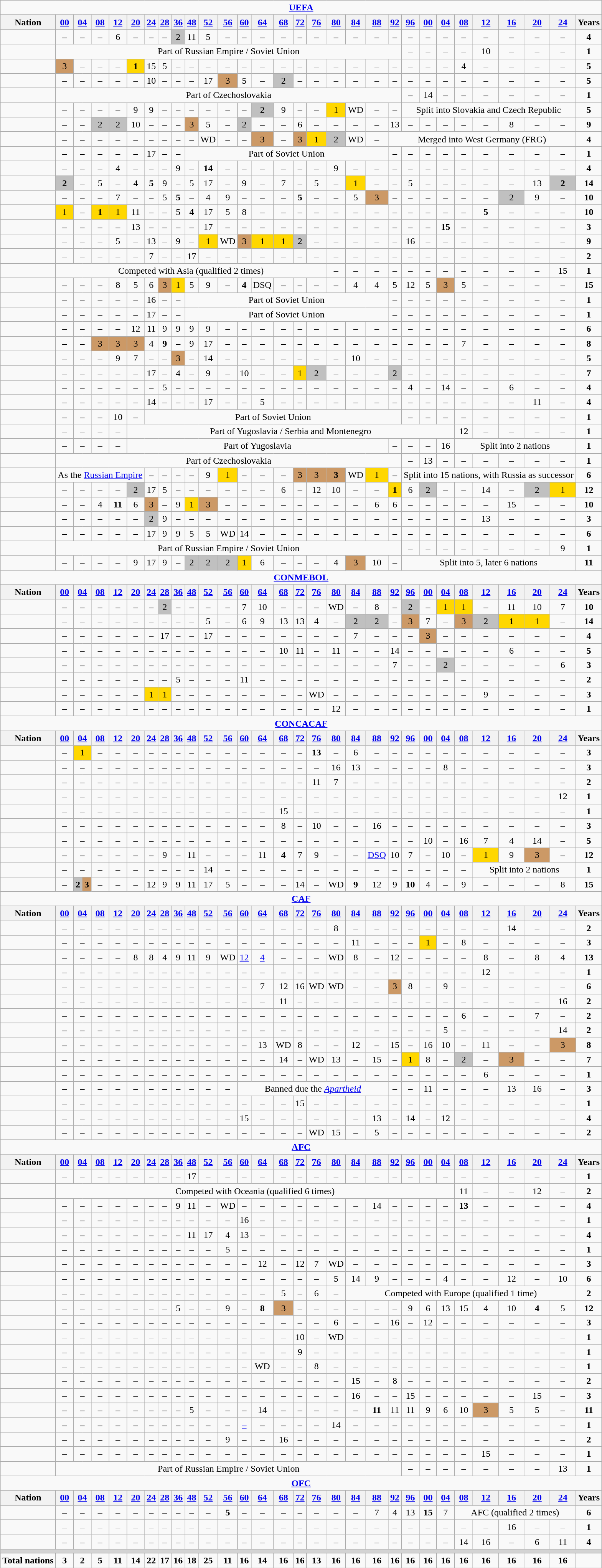<table class="wikitable sortable" style="text-align:center">
<tr>
<td colspan=31><strong><a href='#'>UEFA</a></strong></td>
</tr>
<tr>
<th>Nation</th>
<th><a href='#'>00</a></th>
<th colspan="2"><a href='#'>04</a></th>
<th><a href='#'>08</a></th>
<th><a href='#'>12</a></th>
<th><a href='#'>20</a></th>
<th><a href='#'>24</a></th>
<th><a href='#'>28</a></th>
<th><a href='#'>36</a></th>
<th><a href='#'>48</a></th>
<th><a href='#'>52</a></th>
<th><a href='#'>56</a></th>
<th><a href='#'>60</a></th>
<th><a href='#'>64</a></th>
<th><a href='#'>68</a></th>
<th><a href='#'>72</a></th>
<th><a href='#'>76</a></th>
<th><a href='#'>80</a></th>
<th><a href='#'>84</a></th>
<th><a href='#'>88</a></th>
<th><a href='#'>92</a></th>
<th><a href='#'>96</a></th>
<th><a href='#'>00</a></th>
<th><a href='#'>04</a></th>
<th><a href='#'>08</a></th>
<th><a href='#'>12</a></th>
<th><a href='#'>16</a></th>
<th><a href='#'>20</a></th>
<th><a href='#'>24</a></th>
<th>Years</th>
</tr>
<tr>
<td align=left></td>
<td>–</td>
<td colspan="2">–</td>
<td>–</td>
<td>6</td>
<td>–</td>
<td>–</td>
<td>–</td>
<td style="background:silver;">2</td>
<td>11</td>
<td>5</td>
<td>–</td>
<td>–</td>
<td>–</td>
<td>–</td>
<td>–</td>
<td>–</td>
<td>–</td>
<td>–</td>
<td>–</td>
<td>–</td>
<td>–</td>
<td>–</td>
<td>–</td>
<td>–</td>
<td>–</td>
<td>–</td>
<td>–</td>
<td>–</td>
<td><strong>4</strong></td>
</tr>
<tr>
<td align=left></td>
<td colspan="21">Part of Russian Empire / Soviet Union</td>
<td>–</td>
<td>–</td>
<td>–</td>
<td>–</td>
<td>10</td>
<td>–</td>
<td>–</td>
<td>–</td>
<td><strong>1</strong></td>
</tr>
<tr>
<td align=left></td>
<td style="background:#c96;">3</td>
<td colspan="2">–</td>
<td>–</td>
<td>–</td>
<td bgcolor=gold><strong>1</strong></td>
<td>15</td>
<td>5</td>
<td>–</td>
<td>–</td>
<td>–</td>
<td>–</td>
<td>–</td>
<td>–</td>
<td>–</td>
<td>–</td>
<td>–</td>
<td>–</td>
<td>–</td>
<td>–</td>
<td>–</td>
<td>–</td>
<td>–</td>
<td>–</td>
<td>4</td>
<td>–</td>
<td>–</td>
<td>–</td>
<td>–</td>
<td><strong>5</strong></td>
</tr>
<tr>
<td align=left></td>
<td>–</td>
<td colspan="2">–</td>
<td>–</td>
<td>–</td>
<td>–</td>
<td>10</td>
<td>–</td>
<td>–</td>
<td>–</td>
<td>17</td>
<td style="background:#c96;">3</td>
<td>5</td>
<td>–</td>
<td style="background:silver;">2</td>
<td>–</td>
<td>–</td>
<td>–</td>
<td>–</td>
<td>–</td>
<td>–</td>
<td>–</td>
<td>–</td>
<td>–</td>
<td>–</td>
<td>–</td>
<td>–</td>
<td>–</td>
<td>–</td>
<td><strong>5</strong></td>
</tr>
<tr>
<td align=left></td>
<td colspan="21">Part of Czechoslovakia</td>
<td>–</td>
<td>14</td>
<td>–</td>
<td>–</td>
<td>–</td>
<td>–</td>
<td>–</td>
<td>–</td>
<td><strong>1</strong></td>
</tr>
<tr>
<td align=left></td>
<td>–</td>
<td colspan="2">–</td>
<td>–</td>
<td>–</td>
<td>9</td>
<td>9</td>
<td>–</td>
<td>–</td>
<td>–</td>
<td>–</td>
<td>–</td>
<td>–</td>
<td style="background:silver;">2</td>
<td>9</td>
<td>–</td>
<td>–</td>
<td bgcolor=gold>1</td>
<td>WD</td>
<td>–</td>
<td>–</td>
<td colspan=8>Split into Slovakia and Czech Republic</td>
<td><strong>5</strong></td>
</tr>
<tr>
<td align=left></td>
<td>–</td>
<td colspan="2">–</td>
<td style="background:silver;">2</td>
<td style="background:silver;">2</td>
<td>10</td>
<td>–</td>
<td>–</td>
<td>–</td>
<td style="background:#c96;">3</td>
<td>5</td>
<td>–</td>
<td style="background:silver;">2</td>
<td>–</td>
<td>–</td>
<td>6</td>
<td>–</td>
<td>–</td>
<td>–</td>
<td>–</td>
<td>13</td>
<td>–</td>
<td>–</td>
<td>–</td>
<td>–</td>
<td>–</td>
<td>8</td>
<td>–</td>
<td>–</td>
<td><strong>9</strong></td>
</tr>
<tr>
<td align=left></td>
<td>–</td>
<td colspan="2">–</td>
<td>–</td>
<td>–</td>
<td>–</td>
<td>–</td>
<td>–</td>
<td>–</td>
<td>–</td>
<td>WD</td>
<td>–</td>
<td>–</td>
<td style="background:#c96;">3</td>
<td>–</td>
<td style="background:#c96;">3</td>
<td bgcolor=gold>1</td>
<td style="background:silver;">2</td>
<td>WD</td>
<td>–</td>
<td colspan=9>Merged into West Germany (FRG)</td>
<td><strong>4</strong></td>
</tr>
<tr>
<td align=left></td>
<td>–</td>
<td colspan="2">–</td>
<td>–</td>
<td>–</td>
<td>–</td>
<td>17</td>
<td>–</td>
<td>–</td>
<td colspan="11">Part of Soviet Union</td>
<td>–</td>
<td>–</td>
<td>–</td>
<td>–</td>
<td>–</td>
<td>–</td>
<td>–</td>
<td>–</td>
<td>–</td>
<td><strong>1</strong></td>
</tr>
<tr>
<td align=left></td>
<td>–</td>
<td colspan="2">–</td>
<td>–</td>
<td>4</td>
<td>–</td>
<td>–</td>
<td>–</td>
<td>9</td>
<td>–</td>
<td><strong>14</strong></td>
<td>–</td>
<td>–</td>
<td>–</td>
<td>–</td>
<td>–</td>
<td>–</td>
<td>9</td>
<td>–</td>
<td>–</td>
<td>–</td>
<td>–</td>
<td>–</td>
<td>–</td>
<td>–</td>
<td>–</td>
<td>–</td>
<td>–</td>
<td>–</td>
<td><strong>4</strong></td>
</tr>
<tr>
<td align=left></td>
<td style="background:silver;"><strong>2</strong></td>
<td colspan="2">–</td>
<td>5</td>
<td>–</td>
<td>4</td>
<td><strong>5</strong></td>
<td>9</td>
<td>–</td>
<td>5</td>
<td>17</td>
<td>–</td>
<td>9</td>
<td>–</td>
<td>7</td>
<td>–</td>
<td>5</td>
<td>–</td>
<td bgcolor=gold>1</td>
<td>–</td>
<td>–</td>
<td>5</td>
<td>–</td>
<td>–</td>
<td>–</td>
<td>–</td>
<td>–</td>
<td>13</td>
<td style="background:silver;"><strong>2</strong></td>
<td><strong>14</strong></td>
</tr>
<tr>
<td align=left></td>
<td>–</td>
<td colspan="2">–</td>
<td>–</td>
<td>7</td>
<td>–</td>
<td>–</td>
<td>5</td>
<td><strong>5</strong></td>
<td>–</td>
<td>4</td>
<td>9</td>
<td>–</td>
<td>–</td>
<td>–</td>
<td><strong>5</strong></td>
<td>–</td>
<td>–</td>
<td>5</td>
<td style="background:#c96;">3</td>
<td>–</td>
<td>–</td>
<td>–</td>
<td>–</td>
<td>–</td>
<td>–</td>
<td style="background:silver;">2</td>
<td>9</td>
<td>–</td>
<td><strong>10</strong></td>
</tr>
<tr>
<td align=left></td>
<td bgcolor=gold>1</td>
<td colspan="2">–</td>
<td bgcolor=gold><strong>1</strong></td>
<td bgcolor=gold>1</td>
<td>11</td>
<td>–</td>
<td>–</td>
<td>5</td>
<td><strong>4</strong></td>
<td>17</td>
<td>5</td>
<td>8</td>
<td>–</td>
<td>–</td>
<td>–</td>
<td>–</td>
<td>–</td>
<td>–</td>
<td>–</td>
<td>–</td>
<td>–</td>
<td>–</td>
<td>–</td>
<td>–</td>
<td><strong>5</strong></td>
<td>–</td>
<td>–</td>
<td>–</td>
<td><strong>10</strong></td>
</tr>
<tr>
<td align=left></td>
<td>–</td>
<td colspan="2">–</td>
<td>–</td>
<td>–</td>
<td>13</td>
<td>–</td>
<td>–</td>
<td>–</td>
<td>–</td>
<td>17</td>
<td>–</td>
<td>–</td>
<td>–</td>
<td>–</td>
<td>–</td>
<td>–</td>
<td>–</td>
<td>–</td>
<td>–</td>
<td>–</td>
<td>–</td>
<td>–</td>
<td><strong>15</strong></td>
<td>–</td>
<td>–</td>
<td>–</td>
<td>–</td>
<td>–</td>
<td><strong>3</strong></td>
</tr>
<tr>
<td align=left></td>
<td>–</td>
<td colspan="2">–</td>
<td>–</td>
<td>5</td>
<td>–</td>
<td>13</td>
<td>–</td>
<td>9</td>
<td>–</td>
<td bgcolor=gold>1</td>
<td>WD</td>
<td style="background:#c96;">3</td>
<td bgcolor=gold>1</td>
<td bgcolor=gold>1</td>
<td style="background:silver;">2</td>
<td>–</td>
<td>–</td>
<td>–</td>
<td>–</td>
<td>–</td>
<td>16</td>
<td>–</td>
<td>–</td>
<td>–</td>
<td>–</td>
<td>–</td>
<td>–</td>
<td>–</td>
<td><strong>9</strong></td>
</tr>
<tr>
<td align=left></td>
<td>–</td>
<td colspan="2">–</td>
<td>–</td>
<td>–</td>
<td>–</td>
<td>7</td>
<td>–</td>
<td>–</td>
<td>17</td>
<td>–</td>
<td>–</td>
<td>–</td>
<td>–</td>
<td>–</td>
<td>–</td>
<td>–</td>
<td>–</td>
<td>–</td>
<td>–</td>
<td>–</td>
<td>–</td>
<td>–</td>
<td>–</td>
<td>–</td>
<td>–</td>
<td>–</td>
<td>–</td>
<td>–</td>
<td><strong>2</strong></td>
</tr>
<tr>
<td align=left></td>
<td colspan=17>Competed with Asia (qualified 2 times)</td>
<td>–</td>
<td>–</td>
<td>–</td>
<td>–</td>
<td>–</td>
<td>–</td>
<td>–</td>
<td>–</td>
<td>–</td>
<td>–</td>
<td>–</td>
<td>15</td>
<td><strong>1</strong></td>
</tr>
<tr>
<td align=left></td>
<td>–</td>
<td colspan="2">–</td>
<td>–</td>
<td>8</td>
<td>5</td>
<td>6</td>
<td style="background:#c96;">3</td>
<td bgcolor=gold>1</td>
<td>5</td>
<td>9</td>
<td>–</td>
<td><strong>4</strong></td>
<td>DSQ</td>
<td>–</td>
<td>–</td>
<td>–</td>
<td>–</td>
<td>4</td>
<td>4</td>
<td>5</td>
<td>12</td>
<td>5</td>
<td style="background:#c96;">3</td>
<td>5</td>
<td>–</td>
<td>–</td>
<td>–</td>
<td>–</td>
<td><strong>15</strong></td>
</tr>
<tr>
<td align=left></td>
<td>–</td>
<td colspan="2">–</td>
<td>–</td>
<td>–</td>
<td>–</td>
<td>16</td>
<td>–</td>
<td>–</td>
<td colspan="11">Part of Soviet Union</td>
<td>–</td>
<td>–</td>
<td>–</td>
<td>–</td>
<td>–</td>
<td>–</td>
<td>–</td>
<td>–</td>
<td>–</td>
<td><strong>1</strong></td>
</tr>
<tr>
<td align=left></td>
<td>–</td>
<td colspan="2">–</td>
<td>–</td>
<td>–</td>
<td>–</td>
<td>17</td>
<td>–</td>
<td>–</td>
<td colspan="11">Part of Soviet Union</td>
<td>–</td>
<td>–</td>
<td>–</td>
<td>–</td>
<td>–</td>
<td>–</td>
<td>–</td>
<td>–</td>
<td>–</td>
<td><strong>1</strong></td>
</tr>
<tr>
<td align=left></td>
<td>–</td>
<td colspan="2">–</td>
<td>–</td>
<td>–</td>
<td>12</td>
<td>11</td>
<td>9</td>
<td>9</td>
<td>9</td>
<td>9</td>
<td>–</td>
<td>–</td>
<td>–</td>
<td>–</td>
<td>–</td>
<td>–</td>
<td>–</td>
<td>–</td>
<td>–</td>
<td>–</td>
<td>–</td>
<td>–</td>
<td>–</td>
<td>–</td>
<td>–</td>
<td>–</td>
<td>–</td>
<td>–</td>
<td><strong>6</strong></td>
</tr>
<tr>
<td align=left></td>
<td>–</td>
<td colspan="2">–</td>
<td style="background:#c96;">3</td>
<td style="background:#c96;">3</td>
<td style="background:#c96;">3</td>
<td>4</td>
<td><strong>9</strong></td>
<td>–</td>
<td>9</td>
<td>17</td>
<td>–</td>
<td>–</td>
<td>–</td>
<td>–</td>
<td>–</td>
<td>–</td>
<td>–</td>
<td>–</td>
<td>–</td>
<td>–</td>
<td>–</td>
<td>–</td>
<td>–</td>
<td>7</td>
<td>–</td>
<td>–</td>
<td>–</td>
<td>–</td>
<td><strong>8</strong></td>
</tr>
<tr>
<td align=left></td>
<td>–</td>
<td colspan="2">–</td>
<td>–</td>
<td>9</td>
<td>7</td>
<td>–</td>
<td>–</td>
<td style="background:#c96;">3</td>
<td>–</td>
<td>14</td>
<td>–</td>
<td>–</td>
<td>–</td>
<td>–</td>
<td>–</td>
<td>–</td>
<td>–</td>
<td>10</td>
<td>–</td>
<td>–</td>
<td>–</td>
<td>–</td>
<td>–</td>
<td>–</td>
<td>–</td>
<td>–</td>
<td>–</td>
<td>–</td>
<td><strong>5</strong></td>
</tr>
<tr>
<td align=left></td>
<td>–</td>
<td colspan="2">–</td>
<td>–</td>
<td>–</td>
<td>–</td>
<td>17</td>
<td>–</td>
<td>4</td>
<td>–</td>
<td>9</td>
<td>–</td>
<td>10</td>
<td>–</td>
<td>–</td>
<td bgcolor=gold>1</td>
<td style="background:silver;">2</td>
<td>–</td>
<td>–</td>
<td>–</td>
<td style="background:silver;">2</td>
<td>–</td>
<td>–</td>
<td>–</td>
<td>–</td>
<td>–</td>
<td>–</td>
<td>–</td>
<td>–</td>
<td><strong>7</strong></td>
</tr>
<tr>
<td align=left></td>
<td>–</td>
<td colspan="2">–</td>
<td>–</td>
<td>–</td>
<td>–</td>
<td>–</td>
<td>5</td>
<td>–</td>
<td>–</td>
<td>–</td>
<td>–</td>
<td>–</td>
<td>–</td>
<td>–</td>
<td>–</td>
<td>–</td>
<td>–</td>
<td>–</td>
<td>–</td>
<td>–</td>
<td>4</td>
<td>–</td>
<td>14</td>
<td>–</td>
<td>–</td>
<td>6</td>
<td>–</td>
<td>–</td>
<td><strong>4</strong></td>
</tr>
<tr>
<td align=left></td>
<td>–</td>
<td colspan="2">–</td>
<td>–</td>
<td>–</td>
<td>–</td>
<td>14</td>
<td>–</td>
<td>–</td>
<td>–</td>
<td>17</td>
<td>–</td>
<td>–</td>
<td>5</td>
<td>–</td>
<td>–</td>
<td>–</td>
<td>–</td>
<td>–</td>
<td>–</td>
<td>–</td>
<td>–</td>
<td>–</td>
<td>–</td>
<td>–</td>
<td>–</td>
<td>–</td>
<td>11</td>
<td>–</td>
<td><strong>4</strong></td>
</tr>
<tr>
<td align=left></td>
<td>–</td>
<td colspan="2">–</td>
<td>–</td>
<td>10</td>
<td>–</td>
<td colspan=15>Part of Soviet Union</td>
<td>–</td>
<td>–</td>
<td>–</td>
<td>–</td>
<td>–</td>
<td>–</td>
<td>–</td>
<td>–</td>
<td><strong>1</strong></td>
</tr>
<tr>
<td align=left></td>
<td>–</td>
<td colspan="2">–</td>
<td>–</td>
<td>–</td>
<td colspan="19">Part of Yugoslavia / Serbia and Montenegro</td>
<td>12</td>
<td>–</td>
<td>–</td>
<td>–</td>
<td>–</td>
<td><strong>1</strong></td>
</tr>
<tr>
<td align=left></td>
<td>–</td>
<td colspan="2">–</td>
<td>–</td>
<td>–</td>
<td colspan="15">Part of Yugoslavia</td>
<td>–</td>
<td>–</td>
<td>–</td>
<td>16</td>
<td colspan=5>Split into 2 nations</td>
<td><strong>1</strong></td>
</tr>
<tr>
<td align=left></td>
<td colspan="21">Part of Czechoslovakia</td>
<td>–</td>
<td>13</td>
<td>–</td>
<td>–</td>
<td>–</td>
<td>–</td>
<td>–</td>
<td>–</td>
<td><strong>1</strong></td>
</tr>
<tr>
<td align=left></td>
<td colspan="6">As the <a href='#'>Russian Empire</a></td>
<td>–</td>
<td>–</td>
<td>–</td>
<td>–</td>
<td>9</td>
<td bgcolor=gold>1</td>
<td>–</td>
<td>–</td>
<td>–</td>
<td style="background:#c96;">3</td>
<td style="background:#c96;">3</td>
<td style="background:#c96;"><strong>3</strong></td>
<td>WD</td>
<td bgcolor=gold>1</td>
<td>–</td>
<td colspan=8>Split into 15 nations, with Russia as successor</td>
<td><strong>6</strong></td>
</tr>
<tr>
<td align=left></td>
<td>–</td>
<td colspan="2">–</td>
<td>–</td>
<td>–</td>
<td style="background:silver;">2</td>
<td>17</td>
<td>5</td>
<td>–</td>
<td>–</td>
<td>–</td>
<td>–</td>
<td>–</td>
<td>–</td>
<td>6</td>
<td>–</td>
<td>12</td>
<td>10</td>
<td>–</td>
<td>–</td>
<td bgcolor=gold><strong>1</strong></td>
<td>6</td>
<td style="background:silver;">2</td>
<td>–</td>
<td>–</td>
<td>14</td>
<td>–</td>
<td style="background:silver;">2</td>
<td bgcolor=gold>1</td>
<td><strong>12</strong></td>
</tr>
<tr>
<td align=left></td>
<td>–</td>
<td colspan="2">–</td>
<td>4</td>
<td><strong>11</strong></td>
<td>6</td>
<td style="background:#c96;">3</td>
<td>–</td>
<td>9</td>
<td bgcolor=gold>1</td>
<td style="background:#c96;">3</td>
<td>–</td>
<td>–</td>
<td>–</td>
<td>–</td>
<td>–</td>
<td>–</td>
<td>–</td>
<td>–</td>
<td>6</td>
<td>6</td>
<td>–</td>
<td>–</td>
<td>–</td>
<td>–</td>
<td>–</td>
<td>15</td>
<td>–</td>
<td>–</td>
<td><strong>10</strong></td>
</tr>
<tr>
<td align=left></td>
<td>–</td>
<td colspan="2">–</td>
<td>–</td>
<td>–</td>
<td>–</td>
<td style="background:silver;">2</td>
<td>9</td>
<td>–</td>
<td>–</td>
<td>–</td>
<td>–</td>
<td>–</td>
<td>–</td>
<td>–</td>
<td>–</td>
<td>–</td>
<td>–</td>
<td>–</td>
<td>–</td>
<td>–</td>
<td>–</td>
<td>–</td>
<td>–</td>
<td>–</td>
<td>13</td>
<td>–</td>
<td>–</td>
<td>–</td>
<td><strong>3</strong></td>
</tr>
<tr>
<td align=left></td>
<td>–</td>
<td colspan="2">–</td>
<td>–</td>
<td>–</td>
<td>–</td>
<td>17</td>
<td>9</td>
<td>9</td>
<td>5</td>
<td>5</td>
<td>WD</td>
<td>14</td>
<td>–</td>
<td>–</td>
<td>–</td>
<td>–</td>
<td>–</td>
<td>–</td>
<td>–</td>
<td>–</td>
<td>–</td>
<td>–</td>
<td>–</td>
<td>–</td>
<td>–</td>
<td>–</td>
<td>–</td>
<td>–</td>
<td><strong>6</strong></td>
</tr>
<tr>
<td align=left></td>
<td colspan="21">Part of Russian Empire / Soviet Union</td>
<td>–</td>
<td>–</td>
<td>–</td>
<td>–</td>
<td>–</td>
<td>–</td>
<td>–</td>
<td>9</td>
<td><strong>1</strong></td>
</tr>
<tr>
<td align=left></td>
<td>–</td>
<td colspan="2">–</td>
<td>–</td>
<td>–</td>
<td>9</td>
<td>17</td>
<td>9</td>
<td>–</td>
<td style="background:silver;">2</td>
<td style="background:silver;">2</td>
<td style="background:silver;">2</td>
<td bgcolor=gold>1</td>
<td>6</td>
<td>–</td>
<td>–</td>
<td>–</td>
<td>4</td>
<td style="background:#c96;">3</td>
<td>10</td>
<td>–</td>
<td colspan=8>Split into 5, later 6 nations</td>
<td><strong>11</strong></td>
</tr>
<tr>
<td colspan=31><strong><a href='#'>CONMEBOL</a></strong></td>
</tr>
<tr>
<th>Nation</th>
<th><a href='#'>00</a></th>
<th colspan="2"><a href='#'>04</a></th>
<th><a href='#'>08</a></th>
<th><a href='#'>12</a></th>
<th><a href='#'>20</a></th>
<th><a href='#'>24</a></th>
<th><a href='#'>28</a></th>
<th><a href='#'>36</a></th>
<th><a href='#'>48</a></th>
<th><a href='#'>52</a></th>
<th><a href='#'>56</a></th>
<th><a href='#'>60</a></th>
<th><a href='#'>64</a></th>
<th><a href='#'>68</a></th>
<th><a href='#'>72</a></th>
<th><a href='#'>76</a></th>
<th><a href='#'>80</a></th>
<th><a href='#'>84</a></th>
<th><a href='#'>88</a></th>
<th><a href='#'>92</a></th>
<th><a href='#'>96</a></th>
<th><a href='#'>00</a></th>
<th><a href='#'>04</a></th>
<th><a href='#'>08</a></th>
<th><a href='#'>12</a></th>
<th><a href='#'>16</a></th>
<th><a href='#'>20</a></th>
<th><a href='#'>24</a></th>
<th>Years</th>
</tr>
<tr>
<td align=left></td>
<td>–</td>
<td colspan="2">–</td>
<td>–</td>
<td>–</td>
<td>–</td>
<td>–</td>
<td style="background:Silver;">2</td>
<td>–</td>
<td>–</td>
<td>–</td>
<td>–</td>
<td>7</td>
<td>10</td>
<td>–</td>
<td>–</td>
<td>–</td>
<td>WD</td>
<td>–</td>
<td>8</td>
<td>–</td>
<td style="background:Silver;">2</td>
<td>–</td>
<td bgcolor="gold">1</td>
<td bgcolor="gold">1</td>
<td>–</td>
<td>11</td>
<td>10</td>
<td>7</td>
<td><strong>10</strong></td>
</tr>
<tr>
<td align=left></td>
<td>–</td>
<td colspan="2">–</td>
<td>–</td>
<td>–</td>
<td>–</td>
<td>–</td>
<td>–</td>
<td>–</td>
<td>–</td>
<td>5</td>
<td>–</td>
<td>6</td>
<td>9</td>
<td>13</td>
<td>13</td>
<td>4</td>
<td>–</td>
<td style="background:silver;">2</td>
<td style="background:silver;">2</td>
<td>–</td>
<td style="background:#c96;">3</td>
<td>7</td>
<td>–</td>
<td style="background:#c96;">3</td>
<td style="background:silver;">2</td>
<td bgcolor="gold"><strong>1</strong></td>
<td bgcolor=gold>1</td>
<td>–</td>
<td><strong>14</strong></td>
</tr>
<tr>
<td align=left></td>
<td>–</td>
<td colspan="2">–</td>
<td>–</td>
<td>–</td>
<td>–</td>
<td>–</td>
<td>17</td>
<td>–</td>
<td>–</td>
<td>17</td>
<td>–</td>
<td>–</td>
<td>–</td>
<td>–</td>
<td>–</td>
<td>–</td>
<td>–</td>
<td>7</td>
<td>–</td>
<td>–</td>
<td>–</td>
<td style="background:#c96;">3</td>
<td>–</td>
<td>–</td>
<td>–</td>
<td>–</td>
<td>–</td>
<td>–</td>
<td><strong>4</strong></td>
</tr>
<tr>
<td align=left></td>
<td>–</td>
<td colspan="2">–</td>
<td>–</td>
<td>–</td>
<td>–</td>
<td>–</td>
<td>–</td>
<td>–</td>
<td>–</td>
<td>–</td>
<td>–</td>
<td>–</td>
<td>–</td>
<td>10</td>
<td>11</td>
<td>–</td>
<td>11</td>
<td>–</td>
<td>–</td>
<td>14</td>
<td>–</td>
<td>–</td>
<td>–</td>
<td>–</td>
<td>–</td>
<td>6</td>
<td>–</td>
<td>–</td>
<td><strong>5</strong></td>
</tr>
<tr>
<td align=left></td>
<td>–</td>
<td colspan="2">–</td>
<td>–</td>
<td>–</td>
<td>–</td>
<td>–</td>
<td>–</td>
<td>–</td>
<td>–</td>
<td>–</td>
<td>–</td>
<td>–</td>
<td>–</td>
<td>–</td>
<td>–</td>
<td>–</td>
<td>–</td>
<td>–</td>
<td>–</td>
<td>7</td>
<td>–</td>
<td>–</td>
<td style="background:silver;">2</td>
<td>–</td>
<td>–</td>
<td>–</td>
<td>–</td>
<td>6</td>
<td><strong>3</strong></td>
</tr>
<tr>
<td align=left></td>
<td>–</td>
<td colspan="2">–</td>
<td>–</td>
<td>–</td>
<td>–</td>
<td>–</td>
<td>–</td>
<td>5</td>
<td>–</td>
<td>–</td>
<td>–</td>
<td>11</td>
<td>–</td>
<td>–</td>
<td>–</td>
<td>–</td>
<td>–</td>
<td>–</td>
<td>–</td>
<td>–</td>
<td>–</td>
<td>–</td>
<td>–</td>
<td>–</td>
<td>–</td>
<td>–</td>
<td>–</td>
<td>–</td>
<td><strong>2</strong></td>
</tr>
<tr>
<td align=left></td>
<td>–</td>
<td colspan="2">–</td>
<td>–</td>
<td>–</td>
<td>–</td>
<td bgcolor=gold>1</td>
<td bgcolor=gold>1</td>
<td>–</td>
<td>–</td>
<td>–</td>
<td>–</td>
<td>–</td>
<td>–</td>
<td>–</td>
<td>–</td>
<td>WD</td>
<td>–</td>
<td>–</td>
<td>–</td>
<td>–</td>
<td>–</td>
<td>–</td>
<td>–</td>
<td>–</td>
<td>9</td>
<td>–</td>
<td>–</td>
<td>–</td>
<td><strong>3</strong></td>
</tr>
<tr>
<td align=left></td>
<td>–</td>
<td colspan="2">–</td>
<td>–</td>
<td>–</td>
<td>–</td>
<td>–</td>
<td>–</td>
<td>–</td>
<td>–</td>
<td>–</td>
<td>–</td>
<td>–</td>
<td>–</td>
<td>–</td>
<td>–</td>
<td>–</td>
<td>12</td>
<td>–</td>
<td>–</td>
<td>–</td>
<td>–</td>
<td>–</td>
<td>–</td>
<td>–</td>
<td>–</td>
<td>–</td>
<td>–</td>
<td>–</td>
<td><strong>1</strong></td>
</tr>
<tr>
<td colspan=31><strong><a href='#'>CONCACAF</a></strong></td>
</tr>
<tr>
<th>Nation</th>
<th><a href='#'>00</a></th>
<th colspan="2"><a href='#'>04</a></th>
<th><a href='#'>08</a></th>
<th><a href='#'>12</a></th>
<th><a href='#'>20</a></th>
<th><a href='#'>24</a></th>
<th><a href='#'>28</a></th>
<th><a href='#'>36</a></th>
<th><a href='#'>48</a></th>
<th><a href='#'>52</a></th>
<th><a href='#'>56</a></th>
<th><a href='#'>60</a></th>
<th><a href='#'>64</a></th>
<th><a href='#'>68</a></th>
<th><a href='#'>72</a></th>
<th><a href='#'>76</a></th>
<th><a href='#'>80</a></th>
<th><a href='#'>84</a></th>
<th><a href='#'>88</a></th>
<th><a href='#'>92</a></th>
<th><a href='#'>96</a></th>
<th><a href='#'>00</a></th>
<th><a href='#'>04</a></th>
<th><a href='#'>08</a></th>
<th><a href='#'>12</a></th>
<th><a href='#'>16</a></th>
<th><a href='#'>20</a></th>
<th><a href='#'>24</a></th>
<th>Years</th>
</tr>
<tr>
<td align=left></td>
<td>–</td>
<td colspan="2" bgcolor=gold>1</td>
<td>–</td>
<td>–</td>
<td>–</td>
<td>–</td>
<td>–</td>
<td>–</td>
<td>–</td>
<td>–</td>
<td>–</td>
<td>–</td>
<td>–</td>
<td>–</td>
<td>–</td>
<td><strong>13</strong></td>
<td>–</td>
<td>6</td>
<td>–</td>
<td>–</td>
<td>–</td>
<td>–</td>
<td>–</td>
<td>–</td>
<td>–</td>
<td>–</td>
<td>–</td>
<td>–</td>
<td><strong>3</strong></td>
</tr>
<tr>
<td align=left></td>
<td>–</td>
<td colspan="2">–</td>
<td>–</td>
<td>–</td>
<td>–</td>
<td>–</td>
<td>–</td>
<td>–</td>
<td>–</td>
<td>–</td>
<td>–</td>
<td>–</td>
<td>–</td>
<td>–</td>
<td>–</td>
<td>–</td>
<td>16</td>
<td>13</td>
<td>–</td>
<td>–</td>
<td>–</td>
<td>–</td>
<td>8</td>
<td>–</td>
<td>–</td>
<td>–</td>
<td>–</td>
<td>–</td>
<td><strong>3</strong></td>
</tr>
<tr>
<td align=left></td>
<td>–</td>
<td colspan="2">–</td>
<td>–</td>
<td>–</td>
<td>–</td>
<td>–</td>
<td>–</td>
<td>–</td>
<td>–</td>
<td>–</td>
<td>–</td>
<td>–</td>
<td>–</td>
<td>–</td>
<td>–</td>
<td>11</td>
<td>7</td>
<td>–</td>
<td>–</td>
<td>–</td>
<td>–</td>
<td>–</td>
<td>–</td>
<td>–</td>
<td>–</td>
<td>–</td>
<td>–</td>
<td>–</td>
<td><strong>2</strong></td>
</tr>
<tr>
<td align=left></td>
<td>–</td>
<td colspan="2">–</td>
<td>–</td>
<td>–</td>
<td>–</td>
<td>–</td>
<td>–</td>
<td>–</td>
<td>–</td>
<td>–</td>
<td>–</td>
<td>–</td>
<td>–</td>
<td>–</td>
<td>–</td>
<td>–</td>
<td>–</td>
<td>–</td>
<td>–</td>
<td>–</td>
<td>–</td>
<td>–</td>
<td>–</td>
<td>–</td>
<td>–</td>
<td>–</td>
<td>–</td>
<td>12</td>
<td><strong>1</strong></td>
</tr>
<tr>
<td align=left></td>
<td>–</td>
<td colspan="2">–</td>
<td>–</td>
<td>–</td>
<td>–</td>
<td>–</td>
<td>–</td>
<td>–</td>
<td>–</td>
<td>–</td>
<td>–</td>
<td>–</td>
<td>–</td>
<td>15</td>
<td>–</td>
<td>–</td>
<td>–</td>
<td>–</td>
<td>–</td>
<td>–</td>
<td>–</td>
<td>–</td>
<td>–</td>
<td>–</td>
<td>–</td>
<td>–</td>
<td>–</td>
<td>–</td>
<td><strong>1</strong></td>
</tr>
<tr>
<td align=left></td>
<td>–</td>
<td colspan="2">–</td>
<td>–</td>
<td>–</td>
<td>–</td>
<td>–</td>
<td>–</td>
<td>–</td>
<td>–</td>
<td>–</td>
<td>–</td>
<td>–</td>
<td>–</td>
<td>8</td>
<td>–</td>
<td>10</td>
<td>–</td>
<td>–</td>
<td>16</td>
<td>–</td>
<td>–</td>
<td>–</td>
<td>–</td>
<td>–</td>
<td>–</td>
<td>–</td>
<td>–</td>
<td>–</td>
<td><strong>3</strong></td>
</tr>
<tr>
<td align=left></td>
<td>–</td>
<td colspan="2">–</td>
<td>–</td>
<td>–</td>
<td>–</td>
<td>–</td>
<td>–</td>
<td>–</td>
<td>–</td>
<td>–</td>
<td>–</td>
<td>–</td>
<td>–</td>
<td>–</td>
<td>–</td>
<td>–</td>
<td>–</td>
<td>–</td>
<td>–</td>
<td>–</td>
<td>–</td>
<td>10</td>
<td>–</td>
<td>16</td>
<td>7</td>
<td>4</td>
<td>14</td>
<td>–</td>
<td><strong>5</strong></td>
</tr>
<tr>
<td align=left></td>
<td>–</td>
<td colspan="2">–</td>
<td>–</td>
<td>–</td>
<td>–</td>
<td>–</td>
<td>9</td>
<td>–</td>
<td>11</td>
<td>–</td>
<td>–</td>
<td>–</td>
<td>11</td>
<td><strong>4</strong></td>
<td>7</td>
<td>9</td>
<td>–</td>
<td>–</td>
<td><a href='#'>DSQ</a></td>
<td>10</td>
<td>7</td>
<td>–</td>
<td>10</td>
<td>–</td>
<td bgcolor=gold>1</td>
<td>9</td>
<td style="background:#c96;">3</td>
<td>–</td>
<td><strong>12</strong></td>
</tr>
<tr>
<td align=left></td>
<td>–</td>
<td colspan="2">–</td>
<td>–</td>
<td>–</td>
<td>–</td>
<td>–</td>
<td>–</td>
<td>–</td>
<td>–</td>
<td>14</td>
<td>–</td>
<td>–</td>
<td>–</td>
<td>–</td>
<td>–</td>
<td>–</td>
<td>–</td>
<td>–</td>
<td>–</td>
<td>–</td>
<td>–</td>
<td>–</td>
<td>–</td>
<td>–</td>
<td colspan=4>Split into 2 nations</td>
<td><strong>1</strong></td>
</tr>
<tr>
<td align=left></td>
<td>–</td>
<td style="background:silver; padding-left:0; padding-right:0;"><strong>2</strong></td>
<td style="background:#c96; padding-left:0; padding-right:0;"><strong>3</strong></td>
<td>–</td>
<td>–</td>
<td>–</td>
<td>12</td>
<td>9</td>
<td>9</td>
<td>11</td>
<td>17</td>
<td>5</td>
<td>–</td>
<td>–</td>
<td>–</td>
<td>14</td>
<td>–</td>
<td>WD</td>
<td><strong>9</strong></td>
<td>12</td>
<td>9</td>
<td><strong>10</strong></td>
<td>4</td>
<td>–</td>
<td>9</td>
<td>–</td>
<td>–</td>
<td>–</td>
<td>8</td>
<td><strong>15</strong></td>
</tr>
<tr>
<td colspan=31><strong><a href='#'>CAF</a></strong></td>
</tr>
<tr>
<th>Nation</th>
<th><a href='#'>00</a></th>
<th colspan="2"><a href='#'>04</a></th>
<th><a href='#'>08</a></th>
<th><a href='#'>12</a></th>
<th><a href='#'>20</a></th>
<th><a href='#'>24</a></th>
<th><a href='#'>28</a></th>
<th><a href='#'>36</a></th>
<th><a href='#'>48</a></th>
<th><a href='#'>52</a></th>
<th><a href='#'>56</a></th>
<th><a href='#'>60</a></th>
<th><a href='#'>64</a></th>
<th><a href='#'>68</a></th>
<th><a href='#'>72</a></th>
<th><a href='#'>76</a></th>
<th><a href='#'>80</a></th>
<th><a href='#'>84</a></th>
<th><a href='#'>88</a></th>
<th><a href='#'>92</a></th>
<th><a href='#'>96</a></th>
<th><a href='#'>00</a></th>
<th><a href='#'>04</a></th>
<th><a href='#'>08</a></th>
<th><a href='#'>12</a></th>
<th><a href='#'>16</a></th>
<th><a href='#'>20</a></th>
<th><a href='#'>24</a></th>
<th>Years</th>
</tr>
<tr>
<td align=left></td>
<td>–</td>
<td colspan="2">–</td>
<td>–</td>
<td>–</td>
<td>–</td>
<td>–</td>
<td>–</td>
<td>–</td>
<td>–</td>
<td>–</td>
<td>–</td>
<td>–</td>
<td>–</td>
<td>–</td>
<td>–</td>
<td>–</td>
<td>8</td>
<td>–</td>
<td>–</td>
<td>–</td>
<td>–</td>
<td>–</td>
<td>–</td>
<td>–</td>
<td>–</td>
<td>14</td>
<td>–</td>
<td>–</td>
<td><strong>2</strong></td>
</tr>
<tr>
<td align=left></td>
<td>–</td>
<td colspan="2">–</td>
<td>–</td>
<td>–</td>
<td>–</td>
<td>–</td>
<td>–</td>
<td>–</td>
<td>–</td>
<td>–</td>
<td>–</td>
<td>–</td>
<td>–</td>
<td>–</td>
<td>–</td>
<td>–</td>
<td>–</td>
<td>11</td>
<td>–</td>
<td>–</td>
<td>–</td>
<td bgcolor=gold>1</td>
<td>–</td>
<td>8</td>
<td>–</td>
<td>–</td>
<td>–</td>
<td>–</td>
<td><strong>3</strong></td>
</tr>
<tr>
<td align=left></td>
<td>–</td>
<td colspan="2">–</td>
<td>–</td>
<td>–</td>
<td>8</td>
<td>8</td>
<td>4</td>
<td>9</td>
<td>11</td>
<td>9</td>
<td>WD</td>
<td><a href='#'>12</a></td>
<td><a href='#'>4</a></td>
<td>–</td>
<td>–</td>
<td>–</td>
<td>WD</td>
<td>8</td>
<td>–</td>
<td>12</td>
<td>–</td>
<td>–</td>
<td>–</td>
<td>–</td>
<td>8</td>
<td>–</td>
<td>8</td>
<td>4</td>
<td><strong>13</strong></td>
</tr>
<tr>
<td align=left></td>
<td>–</td>
<td colspan="2">–</td>
<td>–</td>
<td>–</td>
<td>–</td>
<td>–</td>
<td>–</td>
<td>–</td>
<td>–</td>
<td>–</td>
<td>–</td>
<td>–</td>
<td>–</td>
<td>–</td>
<td>–</td>
<td>–</td>
<td>–</td>
<td>–</td>
<td>–</td>
<td>–</td>
<td>–</td>
<td>–</td>
<td>–</td>
<td>–</td>
<td>12</td>
<td>–</td>
<td>–</td>
<td>–</td>
<td><strong>1</strong></td>
</tr>
<tr>
<td align=left></td>
<td>–</td>
<td colspan="2">–</td>
<td>–</td>
<td>–</td>
<td>–</td>
<td>–</td>
<td>–</td>
<td>–</td>
<td>–</td>
<td>–</td>
<td>–</td>
<td>–</td>
<td>7</td>
<td>12</td>
<td>16</td>
<td>WD</td>
<td>WD</td>
<td>–</td>
<td>–</td>
<td style="background:#c96;">3</td>
<td>8</td>
<td>–</td>
<td>9</td>
<td>–</td>
<td>–</td>
<td>–</td>
<td>–</td>
<td>–</td>
<td><strong>6</strong></td>
</tr>
<tr>
<td align=left></td>
<td>–</td>
<td colspan="2">–</td>
<td>–</td>
<td>–</td>
<td>–</td>
<td>–</td>
<td>–</td>
<td>–</td>
<td>–</td>
<td>–</td>
<td>–</td>
<td>–</td>
<td>–</td>
<td>11</td>
<td>–</td>
<td>–</td>
<td>–</td>
<td>–</td>
<td>–</td>
<td>–</td>
<td>–</td>
<td>–</td>
<td>–</td>
<td>–</td>
<td>–</td>
<td>–</td>
<td>–</td>
<td>16</td>
<td><strong>2</strong></td>
</tr>
<tr>
<td align=left></td>
<td>–</td>
<td colspan="2">–</td>
<td>–</td>
<td>–</td>
<td>–</td>
<td>–</td>
<td>–</td>
<td>–</td>
<td>–</td>
<td>–</td>
<td>–</td>
<td>–</td>
<td>–</td>
<td>–</td>
<td>–</td>
<td>–</td>
<td>–</td>
<td>–</td>
<td>–</td>
<td>–</td>
<td>–</td>
<td>–</td>
<td>–</td>
<td>6</td>
<td>–</td>
<td>–</td>
<td>7</td>
<td>–</td>
<td><strong>2</strong></td>
</tr>
<tr>
<td align=left></td>
<td>–</td>
<td colspan="2">–</td>
<td>–</td>
<td>–</td>
<td>–</td>
<td>–</td>
<td>–</td>
<td>–</td>
<td>–</td>
<td>–</td>
<td>–</td>
<td>–</td>
<td>–</td>
<td>–</td>
<td>–</td>
<td>–</td>
<td>–</td>
<td>–</td>
<td>–</td>
<td>–</td>
<td>–</td>
<td>–</td>
<td>5</td>
<td>–</td>
<td>–</td>
<td>–</td>
<td>–</td>
<td>14</td>
<td><strong>2</strong></td>
</tr>
<tr>
<td align=left></td>
<td>–</td>
<td colspan="2">–</td>
<td>–</td>
<td>–</td>
<td>–</td>
<td>–</td>
<td>–</td>
<td>–</td>
<td>–</td>
<td>–</td>
<td>–</td>
<td>–</td>
<td>13</td>
<td>WD</td>
<td>8</td>
<td>–</td>
<td>–</td>
<td>12</td>
<td>–</td>
<td>15</td>
<td>–</td>
<td>16</td>
<td>10</td>
<td>–</td>
<td>11</td>
<td>–</td>
<td>–</td>
<td style="background:#c96;">3</td>
<td><strong>8</strong></td>
</tr>
<tr>
<td align=left></td>
<td>–</td>
<td colspan="2">–</td>
<td>–</td>
<td>–</td>
<td>–</td>
<td>–</td>
<td>–</td>
<td>–</td>
<td>–</td>
<td>–</td>
<td>–</td>
<td>–</td>
<td>–</td>
<td>14</td>
<td>–</td>
<td>WD</td>
<td>13</td>
<td>–</td>
<td>15</td>
<td>–</td>
<td bgcolor=gold>1</td>
<td>8</td>
<td>–</td>
<td style="background:silver;">2</td>
<td>–</td>
<td style="background:#c96;">3</td>
<td>–</td>
<td>–</td>
<td><strong>7</strong></td>
</tr>
<tr>
<td align=left></td>
<td>–</td>
<td colspan="2">–</td>
<td>–</td>
<td>–</td>
<td>–</td>
<td>–</td>
<td>–</td>
<td>–</td>
<td>–</td>
<td>–</td>
<td>–</td>
<td>–</td>
<td>–</td>
<td>–</td>
<td>–</td>
<td>–</td>
<td>–</td>
<td>–</td>
<td>–</td>
<td>–</td>
<td>–</td>
<td>–</td>
<td>–</td>
<td>–</td>
<td>6</td>
<td>–</td>
<td>–</td>
<td>–</td>
<td><strong>1</strong></td>
</tr>
<tr>
<td align=left></td>
<td>–</td>
<td colspan="2">–</td>
<td>–</td>
<td>–</td>
<td –>–</td>
<td>–</td>
<td>–</td>
<td>–</td>
<td>–</td>
<td>–</td>
<td>–</td>
<td colspan="8">Banned due the <em><a href='#'>Apartheid</a></em></td>
<td –>–</td>
<td>–</td>
<td –>11</td>
<td>–</td>
<td>–</td>
<td>–</td>
<td>13</td>
<td>16</td>
<td>–</td>
<td><strong>3</strong></td>
</tr>
<tr>
<td align=left></td>
<td>–</td>
<td colspan="2">–</td>
<td>–</td>
<td>–</td>
<td>–</td>
<td>–</td>
<td>–</td>
<td>–</td>
<td>–</td>
<td>–</td>
<td>–</td>
<td>–</td>
<td>–</td>
<td>–</td>
<td>15</td>
<td>–</td>
<td>–</td>
<td>–</td>
<td>–</td>
<td>–</td>
<td>–</td>
<td>–</td>
<td>–</td>
<td>–</td>
<td>–</td>
<td>–</td>
<td>–</td>
<td>–</td>
<td><strong>1</strong></td>
</tr>
<tr>
<td align=left></td>
<td>–</td>
<td colspan="2">–</td>
<td>–</td>
<td>–</td>
<td>–</td>
<td>–</td>
<td>–</td>
<td>–</td>
<td>–</td>
<td>–</td>
<td>–</td>
<td>15</td>
<td>–</td>
<td>–</td>
<td>–</td>
<td>–</td>
<td>–</td>
<td>–</td>
<td>13</td>
<td>–</td>
<td>14</td>
<td>–</td>
<td>12</td>
<td>–</td>
<td>–</td>
<td>–</td>
<td>–</td>
<td>–</td>
<td><strong>4</strong></td>
</tr>
<tr>
<td align=left></td>
<td>–</td>
<td colspan="2">–</td>
<td>–</td>
<td>–</td>
<td>–</td>
<td>–</td>
<td>–</td>
<td>–</td>
<td>–</td>
<td>–</td>
<td>–</td>
<td>–</td>
<td>–</td>
<td>–</td>
<td>–</td>
<td>WD</td>
<td>15</td>
<td>–</td>
<td>5</td>
<td>–</td>
<td>–</td>
<td>–</td>
<td>–</td>
<td>–</td>
<td>–</td>
<td>–</td>
<td>–</td>
<td>–</td>
<td><strong>2</strong></td>
</tr>
<tr>
<td colspan=31><strong><a href='#'>AFC</a></strong></td>
</tr>
<tr>
<th>Nation</th>
<th><a href='#'>00</a></th>
<th colspan="2"><a href='#'>04</a></th>
<th><a href='#'>08</a></th>
<th><a href='#'>12</a></th>
<th><a href='#'>20</a></th>
<th><a href='#'>24</a></th>
<th><a href='#'>28</a></th>
<th><a href='#'>36</a></th>
<th><a href='#'>48</a></th>
<th><a href='#'>52</a></th>
<th><a href='#'>56</a></th>
<th><a href='#'>60</a></th>
<th><a href='#'>64</a></th>
<th><a href='#'>68</a></th>
<th><a href='#'>72</a></th>
<th><a href='#'>76</a></th>
<th><a href='#'>80</a></th>
<th><a href='#'>84</a></th>
<th><a href='#'>88</a></th>
<th><a href='#'>92</a></th>
<th><a href='#'>96</a></th>
<th><a href='#'>00</a></th>
<th><a href='#'>04</a></th>
<th><a href='#'>08</a></th>
<th><a href='#'>12</a></th>
<th><a href='#'>16</a></th>
<th><a href='#'>20</a></th>
<th><a href='#'>24</a></th>
<th>Years</th>
</tr>
<tr>
<td align=left></td>
<td>–</td>
<td colspan="2">–</td>
<td>–</td>
<td>–</td>
<td>–</td>
<td>–</td>
<td>–</td>
<td>–</td>
<td>17</td>
<td>–</td>
<td>–</td>
<td>–</td>
<td>–</td>
<td>–</td>
<td>–</td>
<td>–</td>
<td>–</td>
<td>–</td>
<td>–</td>
<td>–</td>
<td>–</td>
<td>–</td>
<td>–</td>
<td>–</td>
<td>–</td>
<td>–</td>
<td>–</td>
<td>–</td>
<td><strong>1</strong></td>
</tr>
<tr>
<td align=left></td>
<td colspan="24">Competed with Oceania (qualified 6 times)</td>
<td>11</td>
<td>–</td>
<td>–</td>
<td>12</td>
<td>–</td>
<td><strong>2</strong></td>
</tr>
<tr>
<td align=left></td>
<td>–</td>
<td colspan="2">–</td>
<td>–</td>
<td>–</td>
<td>–</td>
<td>–</td>
<td>–</td>
<td>9</td>
<td>11</td>
<td>–</td>
<td>WD</td>
<td>–</td>
<td>–</td>
<td>–</td>
<td>–</td>
<td>–</td>
<td>–</td>
<td>–</td>
<td>14</td>
<td>–</td>
<td>–</td>
<td>–</td>
<td>–</td>
<td><strong>13</strong></td>
<td>–</td>
<td>–</td>
<td>–</td>
<td>–</td>
<td><strong>4</strong></td>
</tr>
<tr>
<td align=left></td>
<td>–</td>
<td colspan="2">–</td>
<td>–</td>
<td>–</td>
<td>–</td>
<td>–</td>
<td>–</td>
<td>–</td>
<td>–</td>
<td>–</td>
<td>–</td>
<td>16</td>
<td>–</td>
<td>–</td>
<td>–</td>
<td>–</td>
<td>–</td>
<td>–</td>
<td>–</td>
<td>–</td>
<td>–</td>
<td>–</td>
<td>–</td>
<td>–</td>
<td>–</td>
<td>–</td>
<td>–</td>
<td>–</td>
<td><strong>1</strong></td>
</tr>
<tr>
<td align=left></td>
<td>–</td>
<td colspan="2">–</td>
<td>–</td>
<td>–</td>
<td>–</td>
<td>–</td>
<td>–</td>
<td>–</td>
<td>11</td>
<td>17</td>
<td>4</td>
<td>13</td>
<td>–</td>
<td>–</td>
<td>–</td>
<td>–</td>
<td>–</td>
<td>–</td>
<td>–</td>
<td>–</td>
<td>–</td>
<td>–</td>
<td>–</td>
<td>–</td>
<td>–</td>
<td>–</td>
<td>–</td>
<td>–</td>
<td><strong>4</strong></td>
</tr>
<tr>
<td align=left></td>
<td>–</td>
<td colspan="2">–</td>
<td>–</td>
<td>–</td>
<td>–</td>
<td>–</td>
<td>–</td>
<td>–</td>
<td>–</td>
<td>–</td>
<td>5</td>
<td>–</td>
<td>–</td>
<td>–</td>
<td>–</td>
<td>–</td>
<td>–</td>
<td>–</td>
<td>–</td>
<td>–</td>
<td>–</td>
<td>–</td>
<td>–</td>
<td>–</td>
<td>–</td>
<td>–</td>
<td>–</td>
<td>–</td>
<td><strong>1</strong></td>
</tr>
<tr>
<td align=left></td>
<td>–</td>
<td colspan="2">–</td>
<td>–</td>
<td>–</td>
<td>–</td>
<td>–</td>
<td>–</td>
<td>–</td>
<td>–</td>
<td>–</td>
<td>–</td>
<td>–</td>
<td>12</td>
<td>–</td>
<td>12</td>
<td>7</td>
<td>WD</td>
<td>–</td>
<td>–</td>
<td>–</td>
<td>–</td>
<td>–</td>
<td>–</td>
<td>–</td>
<td>–</td>
<td>–</td>
<td>–</td>
<td>–</td>
<td><strong>3</strong></td>
</tr>
<tr>
<td align=left></td>
<td>–</td>
<td colspan="2">–</td>
<td>–</td>
<td>–</td>
<td>–</td>
<td>–</td>
<td>–</td>
<td>–</td>
<td>–</td>
<td>–</td>
<td>–</td>
<td>–</td>
<td>–</td>
<td>–</td>
<td>–</td>
<td>–</td>
<td>5</td>
<td>14</td>
<td>9</td>
<td>–</td>
<td>–</td>
<td>–</td>
<td>4</td>
<td>–</td>
<td>–</td>
<td>12</td>
<td>–</td>
<td>10</td>
<td><strong>6</strong></td>
</tr>
<tr>
<td align=left></td>
<td>–</td>
<td colspan="2">–</td>
<td>–</td>
<td>–</td>
<td>–</td>
<td>–</td>
<td>–</td>
<td>–</td>
<td>–</td>
<td>–</td>
<td>–</td>
<td>–</td>
<td>–</td>
<td>5</td>
<td>–</td>
<td>6</td>
<td>–</td>
<td colspan=11>Competed with Europe (qualified 1 time)</td>
<td><strong>2</strong></td>
</tr>
<tr>
<td align=left></td>
<td>–</td>
<td colspan="2">–</td>
<td>–</td>
<td>–</td>
<td>–</td>
<td>–</td>
<td>–</td>
<td>5</td>
<td>–</td>
<td>–</td>
<td>9</td>
<td>–</td>
<td><strong>8</strong></td>
<td style="background:#c96;">3</td>
<td>–</td>
<td>–</td>
<td>–</td>
<td>–</td>
<td>–</td>
<td>–</td>
<td>9</td>
<td>6</td>
<td>13</td>
<td>15</td>
<td>4</td>
<td>10</td>
<td><strong>4</strong></td>
<td>5</td>
<td><strong>12</strong></td>
</tr>
<tr>
<td align=left></td>
<td>–</td>
<td colspan="2">–</td>
<td>–</td>
<td>–</td>
<td>–</td>
<td>–</td>
<td>–</td>
<td>–</td>
<td>–</td>
<td>–</td>
<td>–</td>
<td>–</td>
<td>–</td>
<td>–</td>
<td>–</td>
<td>–</td>
<td>6</td>
<td>–</td>
<td>–</td>
<td>16</td>
<td>–</td>
<td>12</td>
<td>–</td>
<td>–</td>
<td>–</td>
<td>–</td>
<td>–</td>
<td>–</td>
<td><strong>3</strong></td>
</tr>
<tr>
<td align=left></td>
<td>–</td>
<td colspan="2">–</td>
<td>–</td>
<td>–</td>
<td>–</td>
<td>–</td>
<td>–</td>
<td>–</td>
<td>–</td>
<td>–</td>
<td>–</td>
<td>–</td>
<td>–</td>
<td>–</td>
<td>10</td>
<td>–</td>
<td>WD</td>
<td>–</td>
<td>–</td>
<td>–</td>
<td>–</td>
<td>–</td>
<td>–</td>
<td>–</td>
<td>–</td>
<td>–</td>
<td>–</td>
<td>–</td>
<td><strong>1</strong></td>
</tr>
<tr>
<td align=left></td>
<td>–</td>
<td colspan="2">–</td>
<td>–</td>
<td>–</td>
<td>–</td>
<td>–</td>
<td>–</td>
<td>–</td>
<td>–</td>
<td>–</td>
<td>–</td>
<td>–</td>
<td>–</td>
<td>–</td>
<td>9</td>
<td>–</td>
<td>–</td>
<td>–</td>
<td>–</td>
<td>–</td>
<td>–</td>
<td>–</td>
<td>–</td>
<td>–</td>
<td>–</td>
<td>–</td>
<td>–</td>
<td>–</td>
<td><strong>1</strong></td>
</tr>
<tr>
<td align=left></td>
<td>–</td>
<td colspan="2">–</td>
<td>–</td>
<td>–</td>
<td>–</td>
<td>–</td>
<td>–</td>
<td>–</td>
<td>–</td>
<td>–</td>
<td>–</td>
<td>–</td>
<td>WD</td>
<td>–</td>
<td>–</td>
<td>8</td>
<td>–</td>
<td>–</td>
<td>–</td>
<td>–</td>
<td>–</td>
<td>–</td>
<td>–</td>
<td>–</td>
<td>–</td>
<td>–</td>
<td>–</td>
<td>–</td>
<td><strong>1</strong></td>
</tr>
<tr>
<td align=left></td>
<td>–</td>
<td colspan="2">–</td>
<td>–</td>
<td>–</td>
<td>–</td>
<td>–</td>
<td>–</td>
<td>–</td>
<td>–</td>
<td>–</td>
<td>–</td>
<td>–</td>
<td>–</td>
<td>–</td>
<td>–</td>
<td>–</td>
<td>–</td>
<td>15</td>
<td>–</td>
<td>8</td>
<td>–</td>
<td>–</td>
<td>–</td>
<td>–</td>
<td>–</td>
<td>–</td>
<td>–</td>
<td>–</td>
<td><strong>2</strong></td>
</tr>
<tr>
<td align=left></td>
<td>–</td>
<td colspan="2">–</td>
<td>–</td>
<td>–</td>
<td>–</td>
<td>–</td>
<td>–</td>
<td>–</td>
<td>–</td>
<td>–</td>
<td>–</td>
<td>–</td>
<td>–</td>
<td>–</td>
<td>–</td>
<td>–</td>
<td>–</td>
<td>16</td>
<td>–</td>
<td>–</td>
<td>15</td>
<td>–</td>
<td>–</td>
<td>–</td>
<td>–</td>
<td>–</td>
<td>15</td>
<td>–</td>
<td><strong>3</strong></td>
</tr>
<tr>
<td align=left></td>
<td>–</td>
<td colspan="2">–</td>
<td>–</td>
<td>–</td>
<td>–</td>
<td>–</td>
<td>–</td>
<td>–</td>
<td>5</td>
<td>–</td>
<td>–</td>
<td>–</td>
<td>14</td>
<td>–</td>
<td>–</td>
<td>–</td>
<td>–</td>
<td>–</td>
<td><strong>11</strong></td>
<td>11</td>
<td>11</td>
<td>9</td>
<td>6</td>
<td>10</td>
<td style="background:#c96;">3</td>
<td>5</td>
<td>5</td>
<td>–</td>
<td><strong>11</strong></td>
</tr>
<tr>
<td align=left></td>
<td>–</td>
<td colspan="2">–</td>
<td>–</td>
<td>–</td>
<td>–</td>
<td>–</td>
<td>–</td>
<td>–</td>
<td>–</td>
<td>–</td>
<td>–</td>
<td><a href='#'>–</a></td>
<td>–</td>
<td>–</td>
<td>–</td>
<td>–</td>
<td>14</td>
<td>–</td>
<td>–</td>
<td>–</td>
<td>–</td>
<td>–</td>
<td>–</td>
<td>–</td>
<td>–</td>
<td>–</td>
<td>–</td>
<td>–</td>
<td><strong>1</strong></td>
</tr>
<tr>
<td align=left></td>
<td>–</td>
<td colspan="2">–</td>
<td>–</td>
<td>–</td>
<td>–</td>
<td>–</td>
<td>–</td>
<td>–</td>
<td>–</td>
<td>–</td>
<td>9</td>
<td>–</td>
<td>–</td>
<td>16</td>
<td>–</td>
<td>–</td>
<td>–</td>
<td>–</td>
<td>–</td>
<td>–</td>
<td>–</td>
<td>–</td>
<td>–</td>
<td>–</td>
<td>–</td>
<td>–</td>
<td>–</td>
<td>–</td>
<td><strong>2</strong></td>
</tr>
<tr>
<td align=left></td>
<td>–</td>
<td colspan="2">–</td>
<td>–</td>
<td>–</td>
<td>–</td>
<td>–</td>
<td>–</td>
<td>–</td>
<td>–</td>
<td>–</td>
<td>–</td>
<td>–</td>
<td>–</td>
<td>–</td>
<td>–</td>
<td>–</td>
<td>–</td>
<td>–</td>
<td>–</td>
<td>–</td>
<td>–</td>
<td>–</td>
<td>–</td>
<td>–</td>
<td>15</td>
<td>–</td>
<td>–</td>
<td>–</td>
<td><strong>1</strong></td>
</tr>
<tr>
<td align=left></td>
<td – colspan="21">Part of Russian Empire / Soviet Union</td>
<td>–</td>
<td>–</td>
<td>–</td>
<td>–</td>
<td>–</td>
<td>–</td>
<td>–</td>
<td>13</td>
<td><strong>1</strong></td>
</tr>
<tr>
<td colspan=31><strong><a href='#'>OFC</a></strong></td>
</tr>
<tr>
<th>Nation</th>
<th><a href='#'>00</a></th>
<th colspan="2"><a href='#'>04</a></th>
<th><a href='#'>08</a></th>
<th><a href='#'>12</a></th>
<th><a href='#'>20</a></th>
<th><a href='#'>24</a></th>
<th><a href='#'>28</a></th>
<th><a href='#'>36</a></th>
<th><a href='#'>48</a></th>
<th><a href='#'>52</a></th>
<th><a href='#'>56</a></th>
<th><a href='#'>60</a></th>
<th><a href='#'>64</a></th>
<th><a href='#'>68</a></th>
<th><a href='#'>72</a></th>
<th><a href='#'>76</a></th>
<th><a href='#'>80</a></th>
<th><a href='#'>84</a></th>
<th><a href='#'>88</a></th>
<th><a href='#'>92</a></th>
<th><a href='#'>96</a></th>
<th><a href='#'>00</a></th>
<th><a href='#'>04</a></th>
<th><a href='#'>08</a></th>
<th><a href='#'>12</a></th>
<th><a href='#'>16</a></th>
<th><a href='#'>20</a></th>
<th><a href='#'>24</a></th>
<th>Years</th>
</tr>
<tr>
<td align=left></td>
<td>–</td>
<td colspan="2">–</td>
<td>–</td>
<td>–</td>
<td>–</td>
<td>–</td>
<td>–</td>
<td>–</td>
<td>–</td>
<td>–</td>
<td><strong>5</strong></td>
<td>–</td>
<td>–</td>
<td>–</td>
<td>–</td>
<td>–</td>
<td>–</td>
<td>–</td>
<td>7</td>
<td>4</td>
<td>13</td>
<td><strong>15</strong></td>
<td>7</td>
<td colspan="5">AFC (qualified 2 times)</td>
<td><strong>6</strong></td>
</tr>
<tr>
<td align=left></td>
<td>–</td>
<td colspan="2">–</td>
<td>–</td>
<td>–</td>
<td>–</td>
<td>–</td>
<td>–</td>
<td>–</td>
<td>–</td>
<td>–</td>
<td>–</td>
<td>–</td>
<td>–</td>
<td>–</td>
<td>–</td>
<td>–</td>
<td>–</td>
<td>–</td>
<td>–</td>
<td>–</td>
<td>–</td>
<td>–</td>
<td>–</td>
<td>–</td>
<td>–</td>
<td>16</td>
<td>–</td>
<td>–</td>
<td><strong>1</strong></td>
</tr>
<tr>
<td align=left></td>
<td>–</td>
<td colspan="2">–</td>
<td>–</td>
<td>–</td>
<td>–</td>
<td>–</td>
<td>–</td>
<td>–</td>
<td>–</td>
<td>–</td>
<td>–</td>
<td>–</td>
<td>–</td>
<td>–</td>
<td>–</td>
<td>–</td>
<td>–</td>
<td>–</td>
<td>–</td>
<td>–</td>
<td>–</td>
<td>–</td>
<td>–</td>
<td>14</td>
<td>16</td>
<td>–</td>
<td>6</td>
<td>11</td>
<td><strong>4</strong></td>
</tr>
<tr style="background:lightgrey;">
<td colspan=31></td>
</tr>
<tr>
<td align=left><strong>Total nations</strong></td>
<td><strong>3</strong></td>
<td colspan="2"><strong>2</strong></td>
<td><strong>5</strong></td>
<td><strong>11</strong></td>
<td><strong>14</strong></td>
<td><strong>22</strong></td>
<td><strong>17</strong></td>
<td><strong>16</strong></td>
<td><strong>18</strong></td>
<td><strong>25</strong></td>
<td><strong>11</strong></td>
<td><strong>16</strong></td>
<td><strong>14</strong></td>
<td><strong>16</strong></td>
<td><strong>16</strong></td>
<td><strong>13</strong></td>
<td><strong>16</strong></td>
<td><strong>16</strong></td>
<td><strong>16</strong></td>
<td><strong>16</strong></td>
<td><strong>16</strong></td>
<td><strong>16</strong></td>
<td><strong>16</strong></td>
<td><strong>16</strong></td>
<td><strong>16</strong></td>
<td><strong>16</strong></td>
<td><strong>16</strong></td>
<td><strong>16</strong></td>
<td></td>
</tr>
</table>
